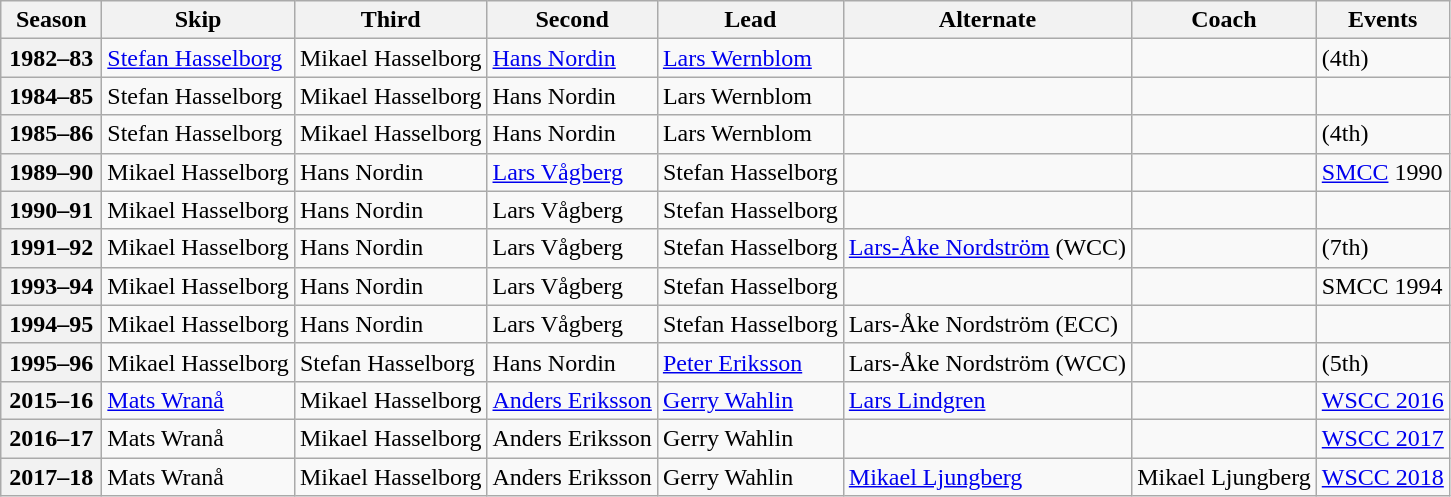<table class="wikitable">
<tr>
<th scope="col" width=60>Season</th>
<th scope="col">Skip</th>
<th scope="col">Third</th>
<th scope="col">Second</th>
<th scope="col">Lead</th>
<th scope="col">Alternate</th>
<th scope="col">Coach</th>
<th scope="col">Events</th>
</tr>
<tr>
<th scope="row">1982–83</th>
<td><a href='#'>Stefan Hasselborg</a></td>
<td>Mikael Hasselborg</td>
<td><a href='#'>Hans Nordin</a></td>
<td><a href='#'>Lars Wernblom</a></td>
<td></td>
<td></td>
<td> (4th)</td>
</tr>
<tr>
<th scope="row">1984–85</th>
<td>Stefan Hasselborg</td>
<td>Mikael Hasselborg</td>
<td>Hans Nordin</td>
<td>Lars Wernblom</td>
<td></td>
<td></td>
<td> </td>
</tr>
<tr>
<th scope="row">1985–86</th>
<td>Stefan Hasselborg</td>
<td>Mikael Hasselborg</td>
<td>Hans Nordin</td>
<td>Lars Wernblom</td>
<td></td>
<td></td>
<td> (4th)</td>
</tr>
<tr>
<th scope="row">1989–90</th>
<td>Mikael Hasselborg</td>
<td>Hans Nordin</td>
<td><a href='#'>Lars Vågberg</a></td>
<td>Stefan Hasselborg</td>
<td></td>
<td></td>
<td><a href='#'>SMCC</a> 1990 </td>
</tr>
<tr>
<th scope="row">1990–91</th>
<td>Mikael Hasselborg</td>
<td>Hans Nordin</td>
<td>Lars Vågberg</td>
<td>Stefan Hasselborg</td>
<td></td>
<td></td>
<td> </td>
</tr>
<tr>
<th scope="row">1991–92</th>
<td>Mikael Hasselborg</td>
<td>Hans Nordin</td>
<td>Lars Vågberg</td>
<td>Stefan Hasselborg</td>
<td><a href='#'>Lars-Åke Nordström</a> (WCC)</td>
<td></td>
<td> (7th)</td>
</tr>
<tr>
<th scope="row">1993–94</th>
<td>Mikael Hasselborg</td>
<td>Hans Nordin</td>
<td>Lars Vågberg</td>
<td>Stefan Hasselborg</td>
<td></td>
<td></td>
<td>SMCC 1994 </td>
</tr>
<tr>
<th scope="row">1994–95</th>
<td>Mikael Hasselborg</td>
<td>Hans Nordin</td>
<td>Lars Vågberg</td>
<td>Stefan Hasselborg</td>
<td>Lars-Åke Nordström (ECC)</td>
<td></td>
<td> </td>
</tr>
<tr>
<th scope="row">1995–96</th>
<td>Mikael Hasselborg</td>
<td>Stefan Hasselborg</td>
<td>Hans Nordin</td>
<td><a href='#'>Peter Eriksson</a></td>
<td>Lars-Åke Nordström (WCC)</td>
<td></td>
<td> (5th)</td>
</tr>
<tr>
<th scope="row">2015–16</th>
<td><a href='#'>Mats Wranå</a></td>
<td>Mikael Hasselborg</td>
<td><a href='#'>Anders Eriksson</a></td>
<td><a href='#'>Gerry Wahlin</a></td>
<td><a href='#'>Lars Lindgren</a></td>
<td></td>
<td><a href='#'>WSCC 2016</a> </td>
</tr>
<tr>
<th scope="row">2016–17</th>
<td>Mats Wranå</td>
<td>Mikael Hasselborg</td>
<td>Anders Eriksson</td>
<td>Gerry Wahlin</td>
<td></td>
<td></td>
<td><a href='#'>WSCC 2017</a> </td>
</tr>
<tr>
<th scope="row">2017–18</th>
<td>Mats Wranå</td>
<td>Mikael Hasselborg</td>
<td>Anders Eriksson</td>
<td>Gerry Wahlin</td>
<td><a href='#'>Mikael Ljungberg</a></td>
<td>Mikael Ljungberg</td>
<td><a href='#'>WSCC 2018</a> </td>
</tr>
</table>
